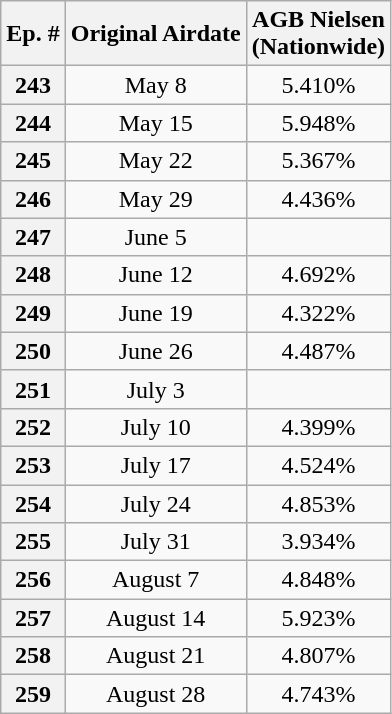<table class=wikitable style=text-align:center>
<tr>
<th>Ep. #</th>
<th>Original Airdate</th>
<th>AGB Nielsen<br>(Nationwide)<br></th>
</tr>
<tr>
<th>243</th>
<td>May 8</td>
<td>5.410%</td>
</tr>
<tr>
<th>244</th>
<td>May 15</td>
<td>5.948%</td>
</tr>
<tr>
<th>245</th>
<td>May 22</td>
<td>5.367%</td>
</tr>
<tr>
<th>246</th>
<td>May 29</td>
<td>4.436%</td>
</tr>
<tr>
<th>247</th>
<td>June 5</td>
<td></td>
</tr>
<tr>
<th>248</th>
<td>June 12</td>
<td>4.692%</td>
</tr>
<tr>
<th>249</th>
<td>June 19</td>
<td>4.322%</td>
</tr>
<tr>
<th>250</th>
<td>June 26</td>
<td>4.487%</td>
</tr>
<tr>
<th>251</th>
<td>July 3</td>
<td></td>
</tr>
<tr>
<th>252</th>
<td>July 10</td>
<td>4.399%</td>
</tr>
<tr>
<th>253</th>
<td>July 17</td>
<td>4.524%</td>
</tr>
<tr>
<th>254</th>
<td>July 24</td>
<td>4.853%</td>
</tr>
<tr>
<th>255</th>
<td>July 31</td>
<td>3.934%</td>
</tr>
<tr>
<th>256</th>
<td>August 7</td>
<td>4.848%</td>
</tr>
<tr>
<th>257</th>
<td>August 14</td>
<td>5.923%</td>
</tr>
<tr>
<th>258</th>
<td>August 21</td>
<td>4.807%</td>
</tr>
<tr>
<th>259</th>
<td>August 28</td>
<td>4.743%</td>
</tr>
</table>
